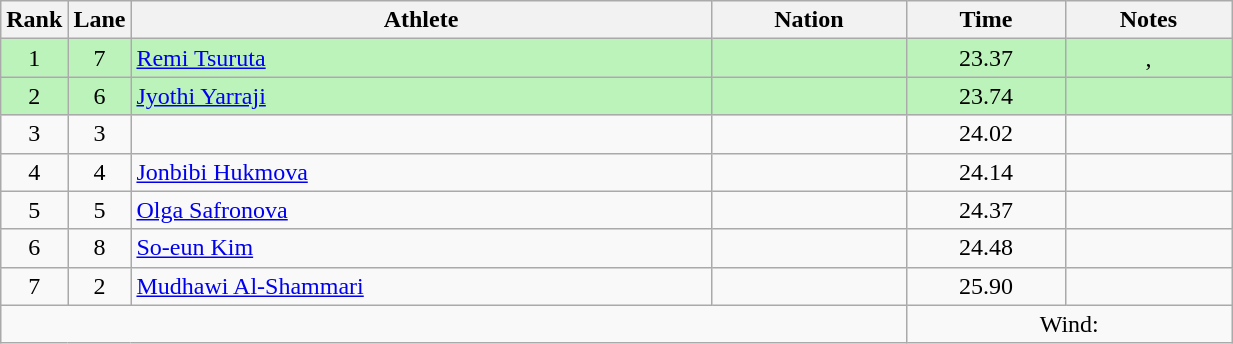<table class="wikitable sortable" style="text-align:center;width: 65%;">
<tr>
<th scope="col" style="width: 10px;">Rank</th>
<th scope="col" style="width: 10px;">Lane</th>
<th scope="col">Athlete</th>
<th scope="col">Nation</th>
<th scope="col">Time</th>
<th scope="col">Notes</th>
</tr>
<tr bgcolor=bbf3bb>
<td>1</td>
<td>7</td>
<td align="left"><a href='#'>Remi Tsuruta</a></td>
<td align="left"></td>
<td>23.37</td>
<td>, </td>
</tr>
<tr bgcolor=bbf3bb>
<td>2</td>
<td>6</td>
<td align="left"><a href='#'>Jyothi Yarraji</a></td>
<td align="left"></td>
<td>23.74</td>
<td></td>
</tr>
<tr>
<td>3</td>
<td>3</td>
<td align="left"></td>
<td align="left"></td>
<td>24.02</td>
<td></td>
</tr>
<tr>
<td>4</td>
<td>4</td>
<td align="left"><a href='#'>Jonbibi Hukmova</a></td>
<td align="left"></td>
<td>24.14</td>
<td></td>
</tr>
<tr>
<td>5</td>
<td>5</td>
<td align="left"><a href='#'>Olga Safronova</a></td>
<td align="left"></td>
<td>24.37</td>
<td></td>
</tr>
<tr>
<td>6</td>
<td>8</td>
<td align="left"><a href='#'>So-eun Kim</a></td>
<td align="left"></td>
<td>24.48</td>
<td></td>
</tr>
<tr>
<td>7</td>
<td>2</td>
<td align="left"><a href='#'>Mudhawi Al-Shammari</a></td>
<td align="left"></td>
<td>25.90</td>
<td></td>
</tr>
<tr class="sortbottom">
<td colspan="4"></td>
<td colspan="2">Wind: </td>
</tr>
</table>
